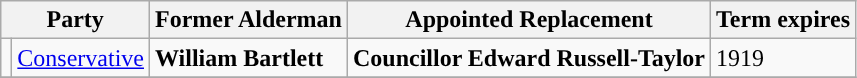<table class="wikitable">
<tr>
<th colspan="2">Party</th>
<th>Former Alderman</th>
<th>Appointed Replacement</th>
<th>Term expires</th>
</tr>
<tr>
<td style="background-color:"></td>
<td><a href='#'>Conservative</a></td>
<td><strong>William Bartlett</strong></td>
<td><strong>Councillor Edward Russell-Taylor</strong></td>
<td>1919</td>
</tr>
<tr>
</tr>
</table>
